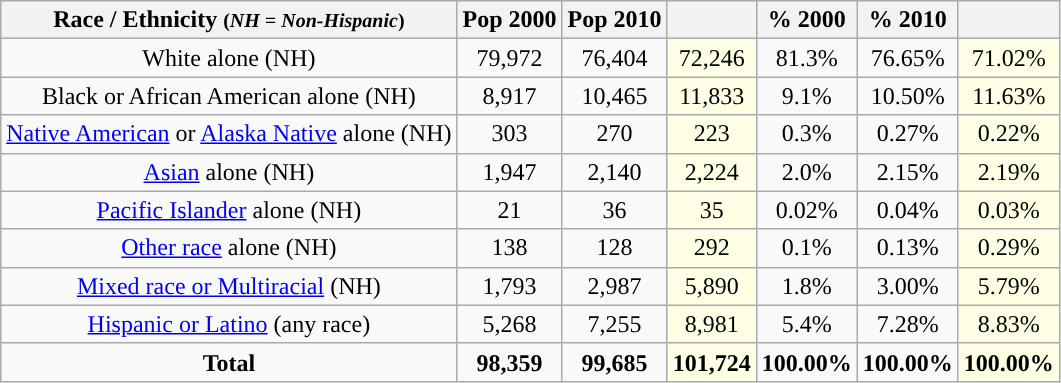<table class="wikitable" style="text-align:center;">
<tr>
<th>Race / Ethnicity <small>(<em>NH = Non-Hispanic</em>)</small></th>
<th>Pop 2000</th>
<th>Pop 2010</th>
<th></th>
<th>% 2000</th>
<th>% 2010</th>
<th></th>
</tr>
<tr>
<td>White alone (NH)</td>
<td>79,972</td>
<td>76,404</td>
<td style='background: #ffffe6;'>72,246</td>
<td>81.3%</td>
<td>76.65%</td>
<td style='background: #ffffe6;'>71.02%</td>
</tr>
<tr>
<td>Black or African American alone (NH)</td>
<td>8,917</td>
<td>10,465</td>
<td style='background: #ffffe6;'>11,833</td>
<td>9.1%</td>
<td>10.50%</td>
<td style='background: #ffffe6;'>11.63%</td>
</tr>
<tr>
<td><a href='#'>Native American</a> or <a href='#'>Alaska Native</a> alone (NH)</td>
<td>303</td>
<td>270</td>
<td style='background: #ffffe6;'>223</td>
<td>0.3%</td>
<td>0.27%</td>
<td style='background: #ffffe6;'>0.22%</td>
</tr>
<tr>
<td><a href='#'>Asian</a> alone (NH)</td>
<td>1,947</td>
<td>2,140</td>
<td style='background: #ffffe6;'>2,224</td>
<td>2.0%</td>
<td>2.15%</td>
<td style='background: #ffffe6;'>2.19%</td>
</tr>
<tr>
<td><a href='#'>Pacific Islander</a> alone (NH)</td>
<td>21</td>
<td>36</td>
<td style='background: #ffffe6;'>35</td>
<td>0.02%</td>
<td>0.04%</td>
<td style='background: #ffffe6;'>0.03%</td>
</tr>
<tr>
<td><a href='#'>Other race</a> alone (NH)</td>
<td>138</td>
<td>128</td>
<td style='background: #ffffe6;'>292</td>
<td>0.1%</td>
<td>0.13%</td>
<td style='background: #ffffe6;'>0.29%</td>
</tr>
<tr>
<td><a href='#'>Mixed race or Multiracial</a> (NH)</td>
<td>1,793</td>
<td>2,987</td>
<td style='background: #ffffe6;'>5,890</td>
<td>1.8%</td>
<td>3.00%</td>
<td style='background: #ffffe6;'>5.79%</td>
</tr>
<tr>
<td><a href='#'>Hispanic or Latino</a> (any race)</td>
<td>5,268</td>
<td>7,255</td>
<td style='background: #ffffe6;'>8,981</td>
<td>5.4%</td>
<td>7.28%</td>
<td style='background: #ffffe6;'>8.83%</td>
</tr>
<tr>
<td><strong>Total</strong></td>
<td><strong>98,359</strong></td>
<td><strong>99,685</strong></td>
<td style='background: #ffffe6;'><strong>101,724</strong></td>
<td><strong>100.00%</strong></td>
<td><strong>100.00%</strong></td>
<td style='background: #ffffe6;'><strong>100.00%</strong></td>
</tr>
</table>
